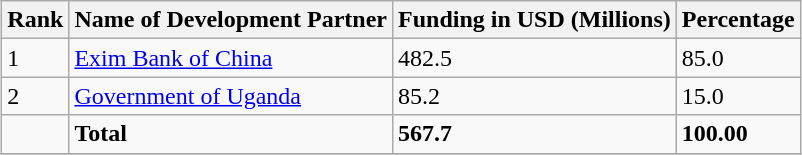<table class="wikitable sortable" style="margin: 0.5em auto">
<tr>
<th>Rank</th>
<th>Name of Development Partner</th>
<th>Funding in USD (Millions)</th>
<th>Percentage</th>
</tr>
<tr>
<td>1</td>
<td><a href='#'>Exim Bank of China</a></td>
<td>482.5</td>
<td>85.0</td>
</tr>
<tr>
<td>2</td>
<td><a href='#'>Government of Uganda</a></td>
<td>85.2</td>
<td>15.0</td>
</tr>
<tr>
<td></td>
<td><strong>Total</strong></td>
<td><strong>567.7</strong></td>
<td><strong>100.00</strong></td>
</tr>
<tr>
</tr>
</table>
